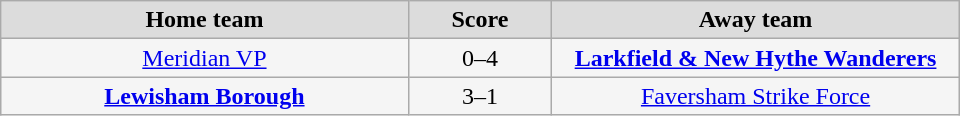<table class="wikitable" style="width: 640px; background:Whitesmoke; text-align:center">
<tr>
<td scope="col" style="width: 42.5%; background:Gainsboro;"><strong>Home team</strong></td>
<td scope="col" style="width: 15.0%; background:Gainsboro;"><strong>Score</strong></td>
<td scope="col" style="width: 42.5%; background:Gainsboro;"><strong>Away team</strong></td>
</tr>
<tr>
<td><a href='#'>Meridian VP</a></td>
<td>0–4</td>
<td><a href='#'><strong>Larkfield & New Hythe Wanderers</strong></a></td>
</tr>
<tr>
<td><a href='#'><strong>Lewisham Borough</strong></a></td>
<td>3–1</td>
<td><a href='#'>Faversham Strike Force</a></td>
</tr>
</table>
